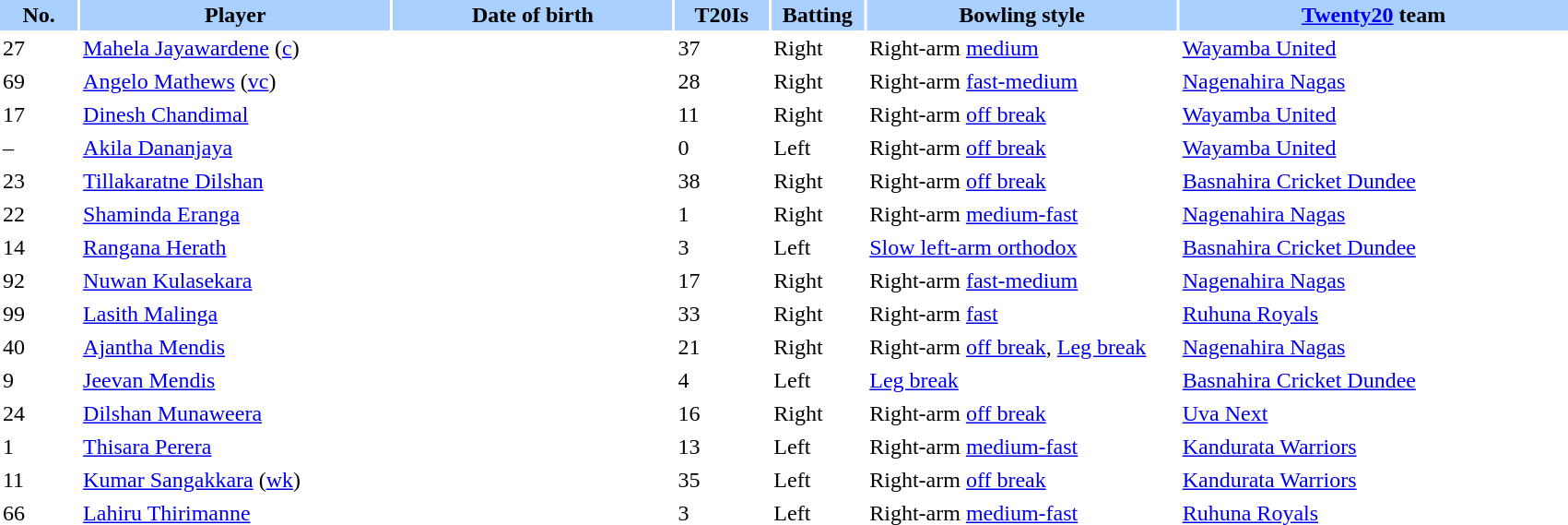<table border="0" cellspacing="2" cellpadding="2" style="width:90%;">
<tr style="background:#aad0ff;">
<th scope="col" width="5%">No.</th>
<th scope="col" width="20%">Player</th>
<th scope="col" width="18%">Date of birth</th>
<th scope="col" width="6%">T20Is</th>
<th scope="col" width="6%">Batting</th>
<th scope="col" width="20%">Bowling style</th>
<th scope="col" width="25%"><a href='#'>Twenty20</a> team</th>
</tr>
<tr>
<td>27</td>
<td><a href='#'>Mahela Jayawardene</a> (<a href='#'>c</a>)</td>
<td></td>
<td>37</td>
<td>Right</td>
<td>Right-arm <a href='#'>medium</a></td>
<td> <a href='#'>Wayamba United</a></td>
</tr>
<tr>
<td>69</td>
<td><a href='#'>Angelo Mathews</a> (<a href='#'>vc</a>)</td>
<td></td>
<td>28</td>
<td>Right</td>
<td>Right-arm <a href='#'>fast-medium</a></td>
<td> <a href='#'>Nagenahira Nagas</a></td>
</tr>
<tr>
<td>17</td>
<td><a href='#'>Dinesh Chandimal</a></td>
<td></td>
<td>11</td>
<td>Right</td>
<td>Right-arm <a href='#'>off break</a></td>
<td> <a href='#'>Wayamba United</a></td>
</tr>
<tr>
<td>–</td>
<td><a href='#'>Akila Dananjaya</a></td>
<td></td>
<td>0</td>
<td>Left</td>
<td>Right-arm <a href='#'>off break</a></td>
<td> <a href='#'>Wayamba United</a></td>
</tr>
<tr>
<td>23</td>
<td><a href='#'>Tillakaratne Dilshan</a></td>
<td></td>
<td>38</td>
<td>Right</td>
<td>Right-arm <a href='#'>off break</a></td>
<td> <a href='#'>Basnahira Cricket Dundee</a></td>
</tr>
<tr>
<td>22</td>
<td><a href='#'>Shaminda Eranga</a></td>
<td></td>
<td>1</td>
<td>Right</td>
<td>Right-arm <a href='#'>medium-fast</a></td>
<td> <a href='#'>Nagenahira Nagas</a></td>
</tr>
<tr>
<td>14</td>
<td><a href='#'>Rangana Herath</a></td>
<td></td>
<td>3</td>
<td>Left</td>
<td><a href='#'>Slow left-arm orthodox</a></td>
<td> <a href='#'>Basnahira Cricket Dundee</a></td>
</tr>
<tr>
<td>92</td>
<td><a href='#'>Nuwan Kulasekara</a></td>
<td></td>
<td>17</td>
<td>Right</td>
<td>Right-arm <a href='#'>fast-medium</a></td>
<td> <a href='#'>Nagenahira Nagas</a></td>
</tr>
<tr>
<td>99</td>
<td><a href='#'>Lasith Malinga</a></td>
<td></td>
<td>33</td>
<td>Right</td>
<td>Right-arm <a href='#'>fast</a></td>
<td> <a href='#'>Ruhuna Royals</a></td>
</tr>
<tr>
<td>40</td>
<td><a href='#'>Ajantha Mendis</a></td>
<td></td>
<td>21</td>
<td>Right</td>
<td>Right-arm <a href='#'>off break</a>, <a href='#'>Leg break</a></td>
<td> <a href='#'>Nagenahira Nagas</a></td>
</tr>
<tr>
<td>9</td>
<td><a href='#'>Jeevan Mendis</a></td>
<td></td>
<td>4</td>
<td>Left</td>
<td><a href='#'>Leg break</a></td>
<td> <a href='#'>Basnahira Cricket Dundee</a></td>
</tr>
<tr>
<td>24</td>
<td><a href='#'>Dilshan Munaweera</a></td>
<td></td>
<td>16</td>
<td>Right</td>
<td>Right-arm <a href='#'>off break</a></td>
<td> <a href='#'>Uva Next</a></td>
</tr>
<tr>
<td>1</td>
<td><a href='#'>Thisara Perera</a></td>
<td></td>
<td>13</td>
<td>Left</td>
<td>Right-arm <a href='#'>medium-fast</a></td>
<td> <a href='#'>Kandurata Warriors</a></td>
</tr>
<tr>
<td>11</td>
<td><a href='#'>Kumar Sangakkara</a> (<a href='#'>wk</a>)</td>
<td></td>
<td>35</td>
<td>Left</td>
<td>Right-arm <a href='#'>off break</a></td>
<td> <a href='#'>Kandurata Warriors</a></td>
</tr>
<tr>
<td>66</td>
<td><a href='#'>Lahiru Thirimanne</a></td>
<td></td>
<td>3</td>
<td>Left</td>
<td>Right-arm <a href='#'>medium-fast</a></td>
<td> <a href='#'>Ruhuna Royals</a></td>
</tr>
</table>
